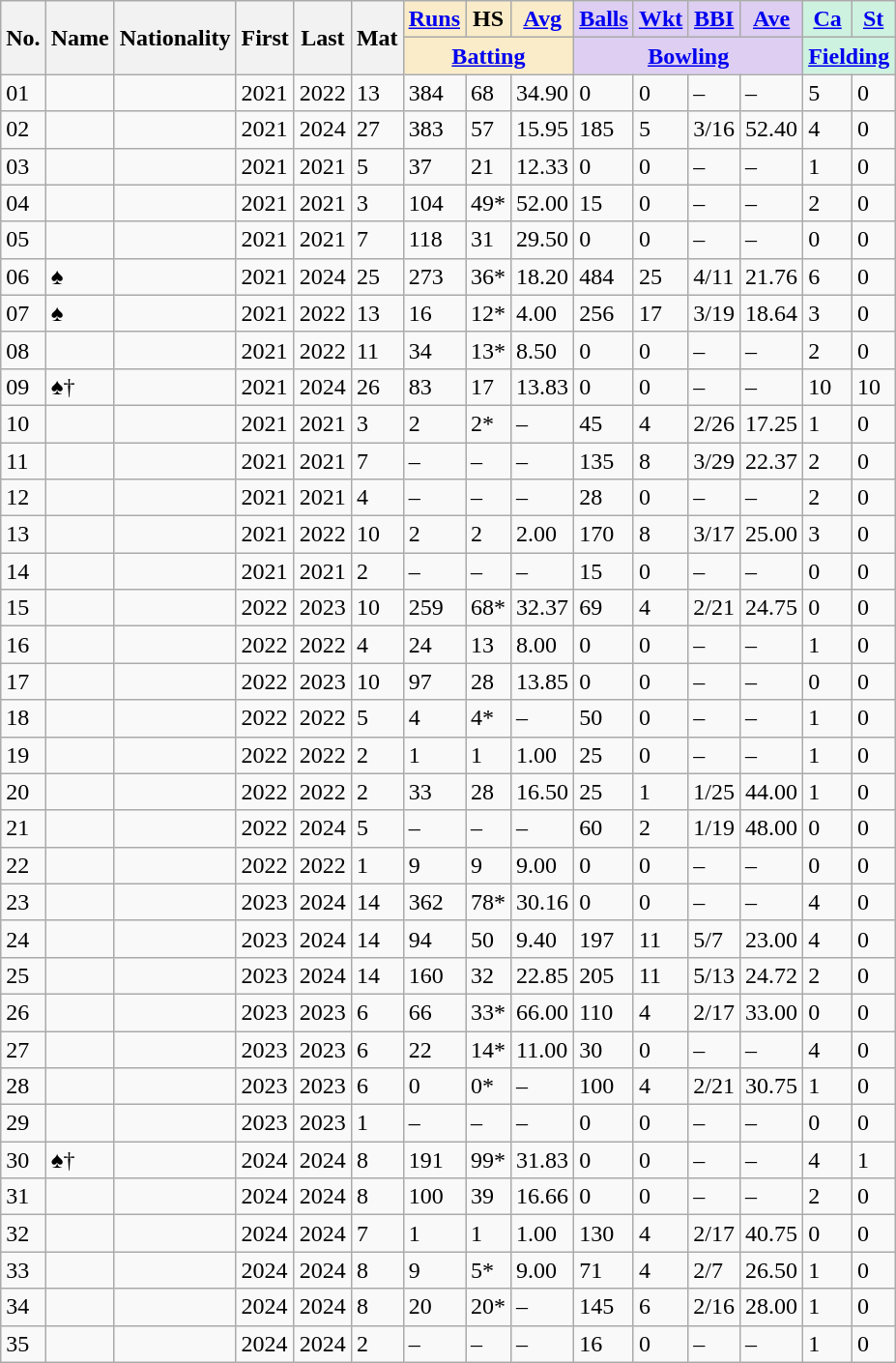<table class="wikitable sortable">
<tr align="center">
<th rowspan="2">No.</th>
<th rowspan="2">Name</th>
<th rowspan="2">Nationality</th>
<th rowspan="2">First</th>
<th rowspan="2">Last</th>
<th rowspan="2">Mat</th>
<th style="background:#faecc8"><a href='#'>Runs</a></th>
<th style="background:#faecc8">HS</th>
<th style="background:#faecc8"><a href='#'>Avg</a></th>
<th style="background:#ddcef2"><a href='#'>Balls</a></th>
<th style="background:#ddcef2"><a href='#'>Wkt</a></th>
<th style="background:#ddcef2"><a href='#'>BBI</a></th>
<th style="background:#ddcef2"><a href='#'>Ave</a></th>
<th style="background:#cef2e0"><a href='#'>Ca</a></th>
<th style="background:#cef2e0"><a href='#'>St</a></th>
</tr>
<tr class="unsortable">
<th colspan=3 style="background:#faecc8"><a href='#'>Batting</a></th>
<th colspan=4 style="background:#ddcef2"><a href='#'>Bowling</a></th>
<th colspan=2 style="background:#cef2e0"><a href='#'>Fielding</a></th>
</tr>
<tr>
<td><span>0</span>1</td>
<td><strong></strong></td>
<td></td>
<td>2021</td>
<td>2022</td>
<td>13</td>
<td>384</td>
<td>68</td>
<td>34.90</td>
<td>0</td>
<td>0</td>
<td>–</td>
<td>–</td>
<td>5</td>
<td>0</td>
</tr>
<tr>
<td><span>0</span>2</td>
<td></td>
<td></td>
<td>2021</td>
<td>2024</td>
<td>27</td>
<td>383</td>
<td>57</td>
<td>15.95</td>
<td>185</td>
<td>5</td>
<td>3/16</td>
<td>52.40</td>
<td>4</td>
<td>0</td>
</tr>
<tr>
<td><span>0</span>3</td>
<td></td>
<td></td>
<td>2021</td>
<td>2021</td>
<td>5</td>
<td>37</td>
<td>21</td>
<td>12.33</td>
<td>0</td>
<td>0</td>
<td>–</td>
<td>–</td>
<td>1</td>
<td>0</td>
</tr>
<tr>
<td><span>0</span>4</td>
<td><strong></strong></td>
<td></td>
<td>2021</td>
<td>2021</td>
<td>3</td>
<td>104</td>
<td>49*</td>
<td>52.00</td>
<td>15</td>
<td>0</td>
<td>–</td>
<td>–</td>
<td>2</td>
<td>0</td>
</tr>
<tr>
<td><span>0</span>5</td>
<td><strong></strong></td>
<td></td>
<td>2021</td>
<td>2021</td>
<td>7</td>
<td>118</td>
<td>31</td>
<td>29.50</td>
<td>0</td>
<td>0</td>
<td>–</td>
<td>–</td>
<td>0</td>
<td>0</td>
</tr>
<tr>
<td><span>0</span>6</td>
<td> ♠</td>
<td></td>
<td>2021</td>
<td>2024</td>
<td>25</td>
<td>273</td>
<td>36*</td>
<td>18.20</td>
<td>484</td>
<td>25</td>
<td>4/11</td>
<td>21.76</td>
<td>6</td>
<td>0</td>
</tr>
<tr>
<td><span>0</span>7</td>
<td> ♠</td>
<td></td>
<td>2021</td>
<td>2022</td>
<td>13</td>
<td>16</td>
<td>12*</td>
<td>4.00</td>
<td>256</td>
<td>17</td>
<td>3/19</td>
<td>18.64</td>
<td>3</td>
<td>0</td>
</tr>
<tr>
<td><span>0</span>8</td>
<td></td>
<td></td>
<td>2021</td>
<td>2022</td>
<td>11</td>
<td>34</td>
<td>13*</td>
<td>8.50</td>
<td>0</td>
<td>0</td>
<td>–</td>
<td>–</td>
<td>2</td>
<td>0</td>
</tr>
<tr>
<td><span>0</span>9</td>
<td> ♠†</td>
<td></td>
<td>2021</td>
<td>2024</td>
<td>26</td>
<td>83</td>
<td>17</td>
<td>13.83</td>
<td>0</td>
<td>0</td>
<td>–</td>
<td>–</td>
<td>10</td>
<td>10</td>
</tr>
<tr>
<td>10</td>
<td></td>
<td></td>
<td>2021</td>
<td>2021</td>
<td>3</td>
<td>2</td>
<td>2*</td>
<td>–</td>
<td>45</td>
<td>4</td>
<td>2/26</td>
<td>17.25</td>
<td>1</td>
<td>0</td>
</tr>
<tr>
<td>11</td>
<td></td>
<td></td>
<td>2021</td>
<td>2021</td>
<td>7</td>
<td>–</td>
<td>–</td>
<td>–</td>
<td>135</td>
<td>8</td>
<td>3/29</td>
<td>22.37</td>
<td>2</td>
<td>0</td>
</tr>
<tr>
<td>12</td>
<td></td>
<td></td>
<td>2021</td>
<td>2021</td>
<td>4</td>
<td>–</td>
<td>–</td>
<td>–</td>
<td>28</td>
<td>0</td>
<td>–</td>
<td>–</td>
<td>2</td>
<td>0</td>
</tr>
<tr>
<td>13</td>
<td></td>
<td></td>
<td>2021</td>
<td>2022</td>
<td>10</td>
<td>2</td>
<td>2</td>
<td>2.00</td>
<td>170</td>
<td>8</td>
<td>3/17</td>
<td>25.00</td>
<td>3</td>
<td>0</td>
</tr>
<tr>
<td>14</td>
<td></td>
<td></td>
<td>2021</td>
<td>2021</td>
<td>2</td>
<td>–</td>
<td>–</td>
<td>–</td>
<td>15</td>
<td>0</td>
<td>–</td>
<td>–</td>
<td>0</td>
<td>0</td>
</tr>
<tr>
<td>15</td>
<td><strong></strong></td>
<td></td>
<td>2022</td>
<td>2023</td>
<td>10</td>
<td>259</td>
<td>68*</td>
<td>32.37</td>
<td>69</td>
<td>4</td>
<td>2/21</td>
<td>24.75</td>
<td>0</td>
<td>0</td>
</tr>
<tr>
<td>16</td>
<td><strong></strong></td>
<td></td>
<td>2022</td>
<td>2022</td>
<td>4</td>
<td>24</td>
<td>13</td>
<td>8.00</td>
<td>0</td>
<td>0</td>
<td>–</td>
<td>–</td>
<td>1</td>
<td>0</td>
</tr>
<tr>
<td>17</td>
<td></td>
<td></td>
<td>2022</td>
<td>2023</td>
<td>10</td>
<td>97</td>
<td>28</td>
<td>13.85</td>
<td>0</td>
<td>0</td>
<td>–</td>
<td>–</td>
<td>0</td>
<td>0</td>
</tr>
<tr>
<td>18</td>
<td></td>
<td></td>
<td>2022</td>
<td>2022</td>
<td>5</td>
<td>4</td>
<td>4*</td>
<td>–</td>
<td>50</td>
<td>0</td>
<td>–</td>
<td>–</td>
<td>1</td>
<td>0</td>
</tr>
<tr>
<td>19</td>
<td><strong></strong></td>
<td></td>
<td>2022</td>
<td>2022</td>
<td>2</td>
<td>1</td>
<td>1</td>
<td>1.00</td>
<td>25</td>
<td>0</td>
<td>–</td>
<td>–</td>
<td>1</td>
<td>0</td>
</tr>
<tr>
<td>20</td>
<td><strong></strong></td>
<td></td>
<td>2022</td>
<td>2022</td>
<td>2</td>
<td>33</td>
<td>28</td>
<td>16.50</td>
<td>25</td>
<td>1</td>
<td>1/25</td>
<td>44.00</td>
<td>1</td>
<td>0</td>
</tr>
<tr>
<td>21</td>
<td></td>
<td></td>
<td>2022</td>
<td>2024</td>
<td>5</td>
<td>–</td>
<td>–</td>
<td>–</td>
<td>60</td>
<td>2</td>
<td>1/19</td>
<td>48.00</td>
<td>0</td>
<td>0</td>
</tr>
<tr>
<td>22</td>
<td></td>
<td></td>
<td>2022</td>
<td>2022</td>
<td>1</td>
<td>9</td>
<td>9</td>
<td>9.00</td>
<td>0</td>
<td>0</td>
<td>–</td>
<td>–</td>
<td>0</td>
<td>0</td>
</tr>
<tr>
<td>23</td>
<td><strong></strong></td>
<td></td>
<td>2023</td>
<td>2024</td>
<td>14</td>
<td>362</td>
<td>78*</td>
<td>30.16</td>
<td>0</td>
<td>0</td>
<td>–</td>
<td>–</td>
<td>4</td>
<td>0</td>
</tr>
<tr>
<td>24</td>
<td></td>
<td></td>
<td>2023</td>
<td>2024</td>
<td>14</td>
<td>94</td>
<td>50</td>
<td>9.40</td>
<td>197</td>
<td>11</td>
<td>5/7</td>
<td>23.00</td>
<td>4</td>
<td>0</td>
</tr>
<tr>
<td>25</td>
<td></td>
<td></td>
<td>2023</td>
<td>2024</td>
<td>14</td>
<td>160</td>
<td>32</td>
<td>22.85</td>
<td>205</td>
<td>11</td>
<td>5/13</td>
<td>24.72</td>
<td>2</td>
<td>0</td>
</tr>
<tr>
<td>26</td>
<td><strong></strong></td>
<td></td>
<td>2023</td>
<td>2023</td>
<td>6</td>
<td>66</td>
<td>33*</td>
<td>66.00</td>
<td>110</td>
<td>4</td>
<td>2/17</td>
<td>33.00</td>
<td>0</td>
<td>0</td>
</tr>
<tr>
<td>27</td>
<td></td>
<td></td>
<td>2023</td>
<td>2023</td>
<td>6</td>
<td>22</td>
<td>14*</td>
<td>11.00</td>
<td>30</td>
<td>0</td>
<td>–</td>
<td>–</td>
<td>4</td>
<td>0</td>
</tr>
<tr>
<td>28</td>
<td></td>
<td></td>
<td>2023</td>
<td>2023</td>
<td>6</td>
<td>0</td>
<td>0*</td>
<td>–</td>
<td>100</td>
<td>4</td>
<td>2/21</td>
<td>30.75</td>
<td>1</td>
<td>0</td>
</tr>
<tr>
<td>29</td>
<td></td>
<td></td>
<td>2023</td>
<td>2023</td>
<td>1</td>
<td>–</td>
<td>–</td>
<td>–</td>
<td>0</td>
<td>0</td>
<td>–</td>
<td>–</td>
<td>0</td>
<td>0</td>
</tr>
<tr>
<td>30</td>
<td><strong></strong> ♠†</td>
<td></td>
<td>2024</td>
<td>2024</td>
<td>8</td>
<td>191</td>
<td>99*</td>
<td>31.83</td>
<td>0</td>
<td>0</td>
<td>–</td>
<td>–</td>
<td>4</td>
<td>1</td>
</tr>
<tr>
<td>31</td>
<td></td>
<td></td>
<td>2024</td>
<td>2024</td>
<td>8</td>
<td>100</td>
<td>39</td>
<td>16.66</td>
<td>0</td>
<td>0</td>
<td>–</td>
<td>–</td>
<td>2</td>
<td>0</td>
</tr>
<tr>
<td>32</td>
<td><strong></strong></td>
<td></td>
<td>2024</td>
<td>2024</td>
<td>7</td>
<td>1</td>
<td>1</td>
<td>1.00</td>
<td>130</td>
<td>4</td>
<td>2/17</td>
<td>40.75</td>
<td>0</td>
<td>0</td>
</tr>
<tr>
<td>33</td>
<td></td>
<td></td>
<td>2024</td>
<td>2024</td>
<td>8</td>
<td>9</td>
<td>5*</td>
<td>9.00</td>
<td>71</td>
<td>4</td>
<td>2/7</td>
<td>26.50</td>
<td>1</td>
<td>0</td>
</tr>
<tr>
<td>34</td>
<td></td>
<td></td>
<td>2024</td>
<td>2024</td>
<td>8</td>
<td>20</td>
<td>20*</td>
<td>–</td>
<td>145</td>
<td>6</td>
<td>2/16</td>
<td>28.00</td>
<td>1</td>
<td>0</td>
</tr>
<tr>
<td>35</td>
<td></td>
<td></td>
<td>2024</td>
<td>2024</td>
<td>2</td>
<td>–</td>
<td>–</td>
<td>–</td>
<td>16</td>
<td>0</td>
<td>–</td>
<td>–</td>
<td>1</td>
<td>0</td>
</tr>
</table>
